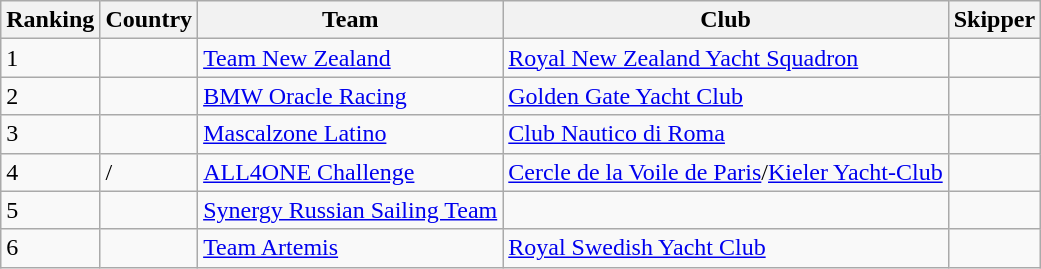<table class="wikitable">
<tr>
<th>Ranking</th>
<th>Country</th>
<th>Team</th>
<th>Club</th>
<th>Skipper</th>
</tr>
<tr>
<td>1</td>
<td></td>
<td><a href='#'>Team New Zealand</a></td>
<td><a href='#'>Royal New Zealand Yacht Squadron</a></td>
<td></td>
</tr>
<tr>
<td>2</td>
<td></td>
<td><a href='#'>BMW Oracle Racing</a></td>
<td><a href='#'>Golden Gate Yacht Club</a></td>
<td></td>
</tr>
<tr>
<td>3</td>
<td></td>
<td><a href='#'>Mascalzone Latino</a></td>
<td><a href='#'>Club Nautico di Roma</a></td>
<td></td>
</tr>
<tr>
<td>4</td>
<td>/</td>
<td><a href='#'>ALL4ONE Challenge</a></td>
<td><a href='#'>Cercle de la Voile de Paris</a>/<a href='#'>Kieler Yacht-Club</a></td>
<td></td>
</tr>
<tr>
<td>5</td>
<td></td>
<td><a href='#'>Synergy Russian Sailing Team</a></td>
<td></td>
<td></td>
</tr>
<tr>
<td>6</td>
<td></td>
<td><a href='#'>Team Artemis</a></td>
<td><a href='#'>Royal Swedish Yacht Club</a></td>
<td></td>
</tr>
</table>
